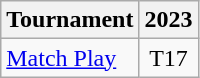<table class="wikitable" style="text-align:center;">
<tr>
<th>Tournament</th>
<th>2023</th>
</tr>
<tr>
<td align="left"><a href='#'>Match Play</a></td>
<td>T17</td>
</tr>
</table>
